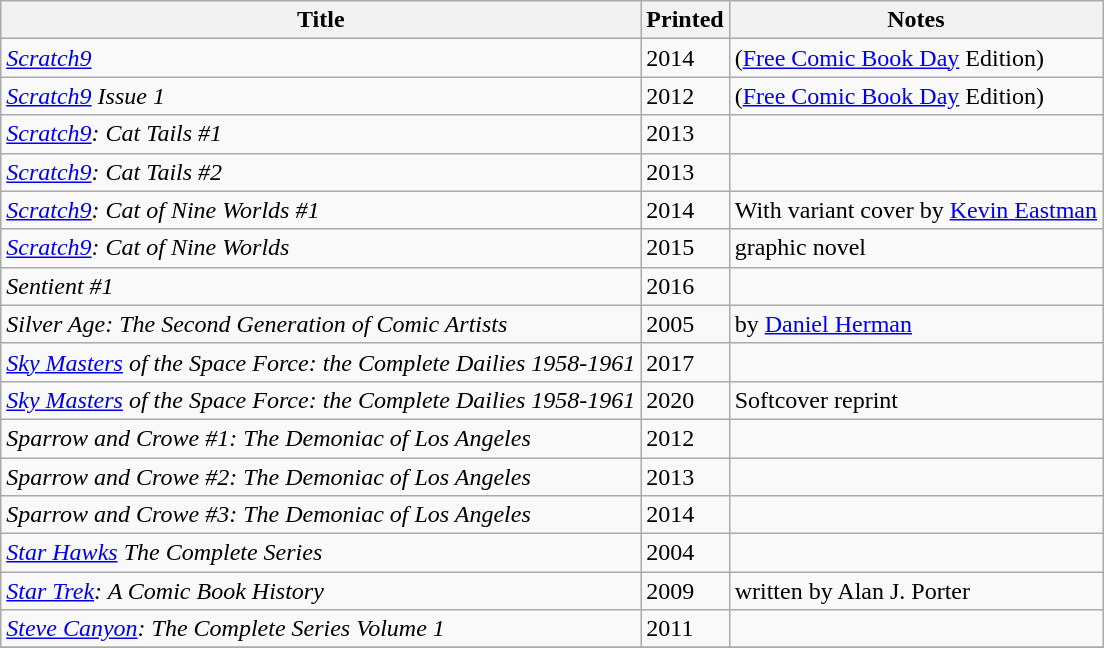<table class="wikitable">
<tr>
<th>Title</th>
<th>Printed</th>
<th>Notes</th>
</tr>
<tr>
<td><em><a href='#'>Scratch9</a></em></td>
<td>2014</td>
<td>(<a href='#'>Free Comic Book Day</a> Edition)</td>
</tr>
<tr>
<td><em><a href='#'>Scratch9</a> Issue 1</em></td>
<td>2012</td>
<td>(<a href='#'>Free Comic Book Day</a> Edition)</td>
</tr>
<tr>
<td><em><a href='#'>Scratch9</a>: Cat Tails #1</em></td>
<td>2013</td>
<td></td>
</tr>
<tr>
<td><em><a href='#'>Scratch9</a>: Cat Tails #2</em></td>
<td>2013</td>
<td></td>
</tr>
<tr>
<td><em><a href='#'>Scratch9</a>: Cat of Nine Worlds #1</em></td>
<td>2014</td>
<td>With variant cover by <a href='#'>Kevin Eastman</a></td>
</tr>
<tr>
<td><em><a href='#'>Scratch9</a>: Cat of Nine Worlds</em></td>
<td>2015</td>
<td>graphic novel</td>
</tr>
<tr>
<td><em>Sentient #1</em></td>
<td>2016</td>
<td></td>
</tr>
<tr>
<td><em>Silver Age: The Second Generation of Comic Artists</em></td>
<td>2005</td>
<td>by <a href='#'>Daniel Herman</a></td>
</tr>
<tr>
<td><em><a href='#'>Sky Masters</a> of the Space Force: the Complete Dailies 1958-1961</em></td>
<td>2017</td>
<td></td>
</tr>
<tr>
<td><em><a href='#'>Sky Masters</a> of the Space Force: the Complete Dailies 1958-1961</em></td>
<td>2020</td>
<td>Softcover reprint</td>
</tr>
<tr>
<td><em>Sparrow and Crowe #1: The Demoniac of Los Angeles</em></td>
<td>2012</td>
<td></td>
</tr>
<tr>
<td><em>Sparrow and Crowe #2: The Demoniac of Los Angeles</em></td>
<td>2013</td>
<td></td>
</tr>
<tr>
<td><em>Sparrow and Crowe #3: The Demoniac of Los Angeles</em></td>
<td>2014</td>
<td></td>
</tr>
<tr>
<td><em><a href='#'>Star Hawks</a> The Complete Series</em></td>
<td>2004</td>
<td></td>
</tr>
<tr>
<td><em><a href='#'>Star Trek</a>: A Comic Book History</em></td>
<td>2009</td>
<td>written by Alan J. Porter</td>
</tr>
<tr>
<td><em><a href='#'>Steve Canyon</a>: The Complete Series Volume 1</em></td>
<td>2011</td>
<td></td>
</tr>
<tr>
</tr>
</table>
